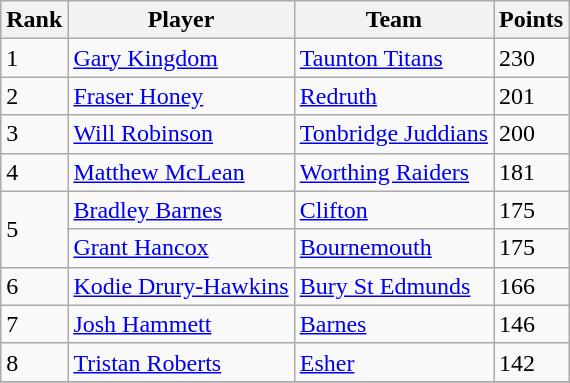<table class="wikitable">
<tr>
<th>Rank</th>
<th>Player</th>
<th>Team</th>
<th>Points</th>
</tr>
<tr>
<td>1</td>
<td> <a href='#'>Gary Kingdom</a></td>
<td><a href='#'>Taunton Titans</a></td>
<td>230</td>
</tr>
<tr>
<td>2</td>
<td> <a href='#'>Fraser Honey</a></td>
<td><a href='#'>Redruth</a></td>
<td>201</td>
</tr>
<tr>
<td>3</td>
<td> <a href='#'>Will Robinson</a></td>
<td><a href='#'>Tonbridge Juddians</a></td>
<td>200</td>
</tr>
<tr>
<td>4</td>
<td> <a href='#'>Matthew McLean</a></td>
<td><a href='#'>Worthing Raiders</a></td>
<td>181</td>
</tr>
<tr>
<td rowspan=2>5</td>
<td> <a href='#'>Bradley Barnes</a></td>
<td><a href='#'>Clifton</a></td>
<td>175</td>
</tr>
<tr>
<td> <a href='#'>Grant Hancox</a></td>
<td><a href='#'>Bournemouth</a></td>
<td>175</td>
</tr>
<tr>
<td>6</td>
<td> <a href='#'>Kodie Drury-Hawkins</a></td>
<td><a href='#'>Bury St Edmunds</a></td>
<td>166</td>
</tr>
<tr>
<td>7</td>
<td> <a href='#'>Josh Hammett</a></td>
<td><a href='#'>Barnes</a></td>
<td>146</td>
</tr>
<tr>
<td>8</td>
<td> <a href='#'>Tristan Roberts</a></td>
<td><a href='#'>Esher</a></td>
<td>142</td>
</tr>
<tr>
</tr>
</table>
